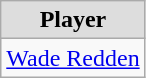<table class="wikitable">
<tr style="text-align:center; background:#ddd;">
<td><strong>Player</strong></td>
</tr>
<tr>
<td><a href='#'>Wade Redden</a></td>
</tr>
</table>
